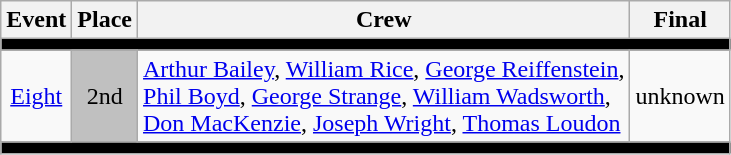<table class=wikitable style="text-align:center">
<tr>
<th>Event</th>
<th>Place</th>
<th>Crew</th>
<th>Final</th>
</tr>
<tr bgcolor=black>
<td colspan=4></td>
</tr>
<tr align=center>
<td><a href='#'>Eight</a></td>
<td bgcolor=silver>2nd</td>
<td align=left><a href='#'>Arthur Bailey</a>, <a href='#'>William Rice</a>, <a href='#'>George Reiffenstein</a>, <br><a href='#'>Phil Boyd</a>, <a href='#'>George Strange</a>, <a href='#'>William Wadsworth</a>, <br><a href='#'>Don MacKenzie</a>, <a href='#'>Joseph Wright</a>, <a href='#'>Thomas Loudon</a></td>
<td>unknown</td>
</tr>
<tr bgcolor=black>
<td colspan=4></td>
</tr>
</table>
